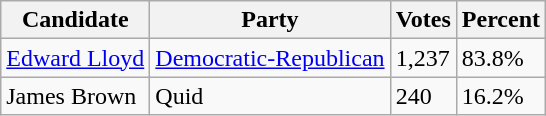<table class=wikitable>
<tr>
<th>Candidate</th>
<th>Party</th>
<th>Votes</th>
<th>Percent</th>
</tr>
<tr>
<td><a href='#'>Edward Lloyd</a></td>
<td><a href='#'>Democratic-Republican</a></td>
<td>1,237</td>
<td>83.8%</td>
</tr>
<tr>
<td>James Brown</td>
<td>Quid</td>
<td>240</td>
<td>16.2%</td>
</tr>
</table>
